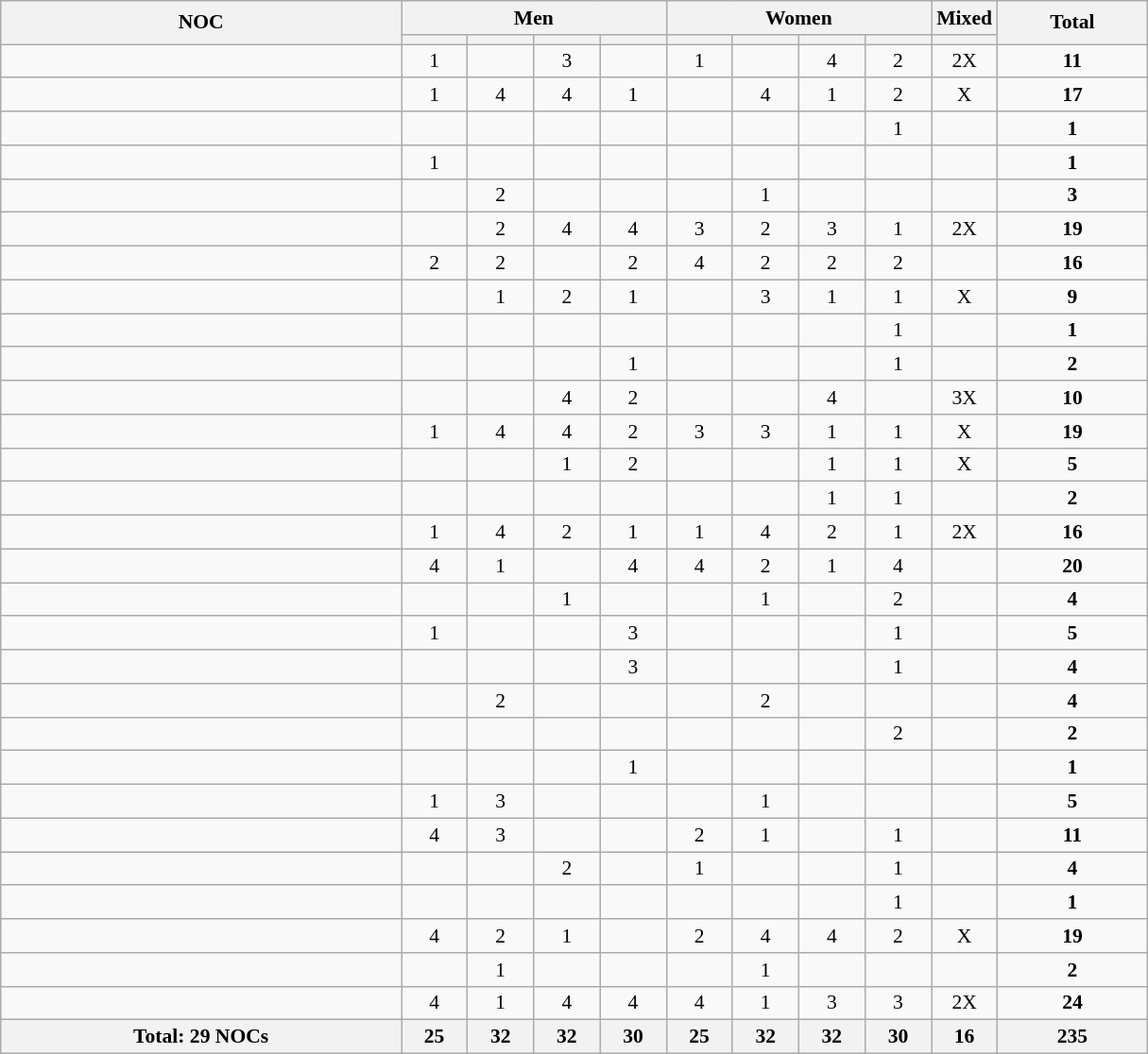<table class="wikitable sortable" width=810 style="text-align:center; font-size:90%">
<tr>
<th rowspan="2" align="center">NOC</th>
<th colspan="4">Men</th>
<th colspan="4">Women</th>
<th>Mixed</th>
<th rowspan="2">Total</th>
</tr>
<tr>
<th width=40></th>
<th width=40></th>
<th width=40></th>
<th width=40></th>
<th width=40></th>
<th width=40></th>
<th width=40></th>
<th width=40></th>
<th width=40></th>
</tr>
<tr>
<td align="left"></td>
<td>1</td>
<td></td>
<td>3</td>
<td></td>
<td>1</td>
<td></td>
<td>4</td>
<td>2</td>
<td>2X</td>
<td><strong>11</strong></td>
</tr>
<tr>
<td align="left"></td>
<td>1</td>
<td>4</td>
<td>4</td>
<td>1</td>
<td></td>
<td>4</td>
<td>1</td>
<td>2</td>
<td>X</td>
<td><strong>17</strong></td>
</tr>
<tr>
<td align="left"></td>
<td></td>
<td></td>
<td></td>
<td></td>
<td></td>
<td></td>
<td></td>
<td>1</td>
<td></td>
<td><strong>1</strong></td>
</tr>
<tr>
<td align="left"></td>
<td>1</td>
<td></td>
<td></td>
<td></td>
<td></td>
<td></td>
<td></td>
<td></td>
<td></td>
<td><strong>1</strong></td>
</tr>
<tr>
<td align="left"></td>
<td></td>
<td>2</td>
<td></td>
<td></td>
<td></td>
<td>1</td>
<td></td>
<td></td>
<td></td>
<td><strong>3</strong></td>
</tr>
<tr>
<td align="left"></td>
<td></td>
<td>2</td>
<td>4</td>
<td>4</td>
<td>3</td>
<td>2</td>
<td>3</td>
<td>1</td>
<td>2X</td>
<td><strong>19</strong></td>
</tr>
<tr>
<td align="left"></td>
<td>2</td>
<td>2</td>
<td></td>
<td>2</td>
<td>4</td>
<td>2</td>
<td>2</td>
<td>2</td>
<td></td>
<td><strong>16</strong></td>
</tr>
<tr>
<td align="left"></td>
<td></td>
<td>1</td>
<td>2</td>
<td>1</td>
<td></td>
<td>3</td>
<td>1</td>
<td>1</td>
<td>X</td>
<td><strong>9</strong></td>
</tr>
<tr>
<td align="left"></td>
<td></td>
<td></td>
<td></td>
<td></td>
<td></td>
<td></td>
<td></td>
<td>1</td>
<td></td>
<td><strong>1</strong></td>
</tr>
<tr>
<td align="left"></td>
<td></td>
<td></td>
<td></td>
<td>1</td>
<td></td>
<td></td>
<td></td>
<td>1</td>
<td></td>
<td><strong>2</strong></td>
</tr>
<tr>
<td align="left"></td>
<td></td>
<td></td>
<td>4</td>
<td>2</td>
<td></td>
<td></td>
<td>4</td>
<td></td>
<td>3X</td>
<td><strong>10</strong></td>
</tr>
<tr>
<td align="left"></td>
<td>1</td>
<td>4</td>
<td>4</td>
<td>2</td>
<td>3</td>
<td>3</td>
<td>1</td>
<td>1</td>
<td>X</td>
<td><strong>19</strong></td>
</tr>
<tr>
<td align="left"></td>
<td></td>
<td></td>
<td>1</td>
<td>2</td>
<td></td>
<td></td>
<td>1</td>
<td>1</td>
<td>X</td>
<td><strong>5</strong></td>
</tr>
<tr>
<td align="left"></td>
<td></td>
<td></td>
<td></td>
<td></td>
<td></td>
<td></td>
<td>1</td>
<td>1</td>
<td></td>
<td><strong>2</strong></td>
</tr>
<tr>
<td align="left"></td>
<td>1</td>
<td>4</td>
<td>2</td>
<td>1</td>
<td>1</td>
<td>4</td>
<td>2</td>
<td>1</td>
<td>2X</td>
<td><strong>16</strong></td>
</tr>
<tr>
<td align="left"></td>
<td>4</td>
<td>1</td>
<td></td>
<td>4</td>
<td>4</td>
<td>2</td>
<td>1</td>
<td>4</td>
<td></td>
<td><strong>20</strong></td>
</tr>
<tr>
<td align="left"></td>
<td></td>
<td></td>
<td>1</td>
<td></td>
<td></td>
<td>1</td>
<td></td>
<td>2</td>
<td></td>
<td><strong>4</strong></td>
</tr>
<tr>
<td align="left"></td>
<td>1</td>
<td></td>
<td></td>
<td>3</td>
<td></td>
<td></td>
<td></td>
<td>1</td>
<td></td>
<td><strong>5</strong></td>
</tr>
<tr>
<td align="left"></td>
<td></td>
<td></td>
<td></td>
<td>3</td>
<td></td>
<td></td>
<td></td>
<td>1</td>
<td></td>
<td><strong>4</strong></td>
</tr>
<tr>
<td align="left"></td>
<td></td>
<td>2</td>
<td></td>
<td></td>
<td></td>
<td>2</td>
<td></td>
<td></td>
<td></td>
<td><strong>4</strong></td>
</tr>
<tr>
<td align="left"></td>
<td></td>
<td></td>
<td></td>
<td></td>
<td></td>
<td></td>
<td></td>
<td>2</td>
<td></td>
<td><strong>2</strong></td>
</tr>
<tr>
<td align="left"></td>
<td></td>
<td></td>
<td></td>
<td>1</td>
<td></td>
<td></td>
<td></td>
<td></td>
<td></td>
<td><strong>1</strong></td>
</tr>
<tr>
<td align="left"></td>
<td>1</td>
<td>3</td>
<td></td>
<td></td>
<td></td>
<td>1</td>
<td></td>
<td></td>
<td></td>
<td><strong>5</strong></td>
</tr>
<tr>
<td align="left"></td>
<td>4</td>
<td>3</td>
<td></td>
<td></td>
<td>2</td>
<td>1</td>
<td></td>
<td>1</td>
<td></td>
<td><strong>11</strong></td>
</tr>
<tr>
<td align="left"></td>
<td></td>
<td></td>
<td>2</td>
<td></td>
<td>1</td>
<td></td>
<td></td>
<td>1</td>
<td></td>
<td><strong>4</strong></td>
</tr>
<tr>
<td align="left"></td>
<td></td>
<td></td>
<td></td>
<td></td>
<td></td>
<td></td>
<td></td>
<td>1</td>
<td></td>
<td><strong>1</strong></td>
</tr>
<tr>
<td align="left"></td>
<td>4</td>
<td>2</td>
<td>1</td>
<td></td>
<td>2</td>
<td>4</td>
<td>4</td>
<td>2</td>
<td>X</td>
<td><strong>19</strong></td>
</tr>
<tr>
<td align="left"></td>
<td></td>
<td>1</td>
<td></td>
<td></td>
<td></td>
<td>1</td>
<td></td>
<td></td>
<td></td>
<td><strong>2</strong></td>
</tr>
<tr>
<td align="left"></td>
<td>4</td>
<td>1</td>
<td>4</td>
<td>4</td>
<td>4</td>
<td>1</td>
<td>3</td>
<td>3</td>
<td>2X</td>
<td><strong>24</strong></td>
</tr>
<tr>
<th>Total: 29 NOCs</th>
<th>25</th>
<th>32</th>
<th>32</th>
<th>30</th>
<th>25</th>
<th>32</th>
<th>32</th>
<th>30</th>
<th>16</th>
<th>235</th>
</tr>
</table>
